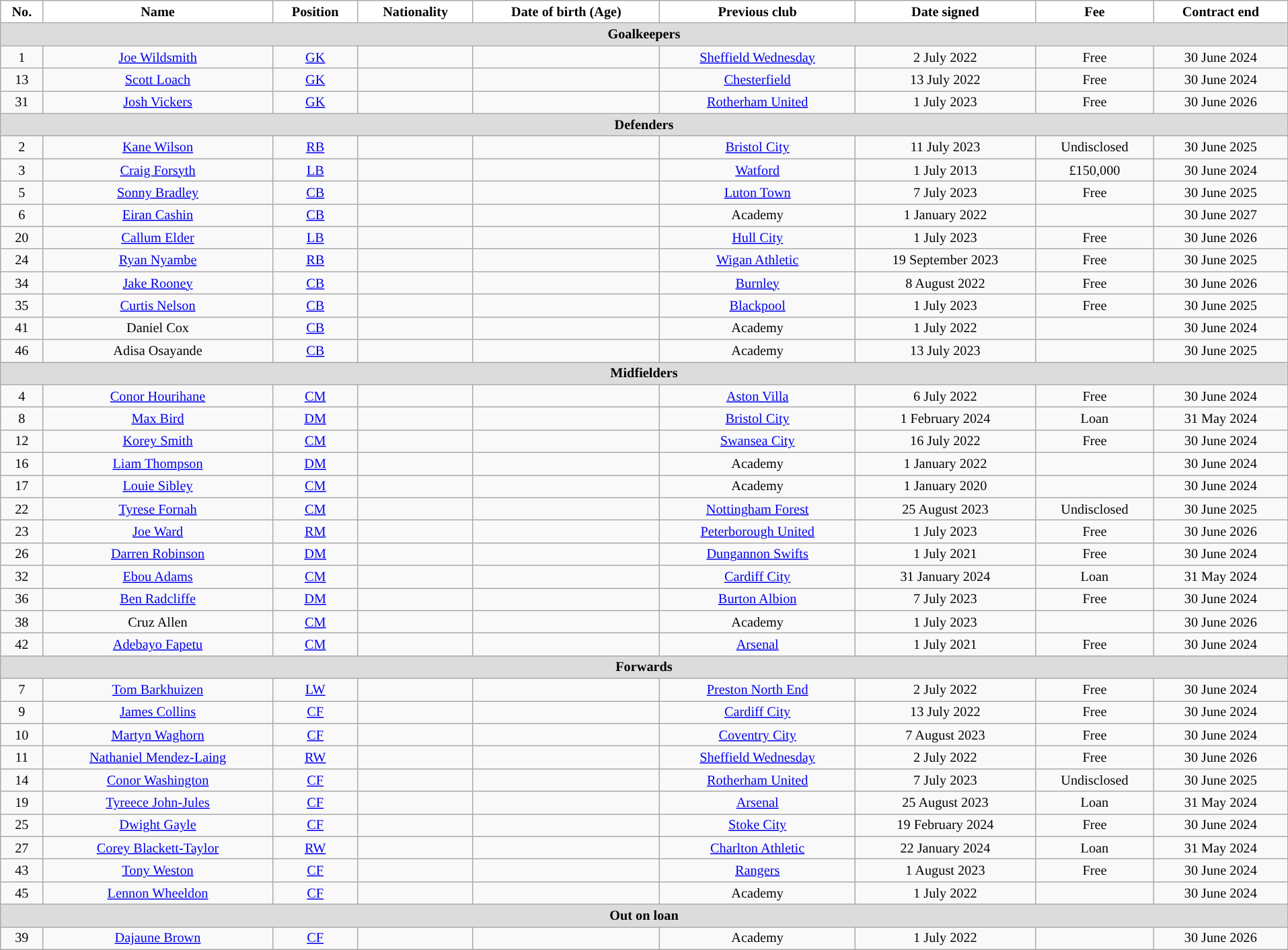<table class="wikitable" style="text-align:center; font-size:84.5%; width:101%;">
<tr>
<th style="color:#000000; background:#ffffff; ">No.</th>
<th style="color:#000000; background:#ffffff; ">Name</th>
<th style="color:#000000; background:#ffffff; ">Position</th>
<th style="color:#000000; background:#ffffff; ">Nationality</th>
<th style="color:#000000; background:#ffffff; ">Date of birth (Age)</th>
<th style="color:#000000; background:#ffffff; ">Previous club</th>
<th style="color:#000000; background:#ffffff; ">Date signed</th>
<th style="color:#000000; background:#ffffff; ">Fee</th>
<th style="color:#000000; background:#ffffff; ">Contract end</th>
</tr>
<tr>
<th colspan="14" style="background:#dcdcdc; tepxt-align:center;">Goalkeepers</th>
</tr>
<tr>
<td>1</td>
<td><a href='#'>Joe Wildsmith</a></td>
<td><a href='#'>GK</a></td>
<td></td>
<td></td>
<td><a href='#'>Sheffield Wednesday</a></td>
<td>2 July 2022</td>
<td>Free</td>
<td>30 June 2024</td>
</tr>
<tr>
<td>13</td>
<td><a href='#'>Scott Loach</a></td>
<td><a href='#'>GK</a></td>
<td></td>
<td></td>
<td><a href='#'>Chesterfield</a></td>
<td>13 July 2022</td>
<td>Free</td>
<td>30 June 2024</td>
</tr>
<tr>
<td>31</td>
<td><a href='#'>Josh Vickers</a></td>
<td><a href='#'>GK</a></td>
<td></td>
<td></td>
<td><a href='#'>Rotherham United</a></td>
<td>1 July 2023</td>
<td>Free</td>
<td>30 June 2026</td>
</tr>
<tr>
<th colspan="14" style="background:#dcdcdc; tepxt-align:center;">Defenders</th>
</tr>
<tr>
<td>2</td>
<td><a href='#'>Kane Wilson</a></td>
<td><a href='#'>RB</a></td>
<td></td>
<td></td>
<td><a href='#'>Bristol City</a></td>
<td>11 July 2023</td>
<td>Undisclosed</td>
<td>30 June 2025</td>
</tr>
<tr>
<td>3</td>
<td><a href='#'>Craig Forsyth</a></td>
<td><a href='#'>LB</a></td>
<td></td>
<td></td>
<td><a href='#'>Watford</a></td>
<td>1 July 2013</td>
<td>£150,000</td>
<td>30 June 2024</td>
</tr>
<tr>
<td>5</td>
<td><a href='#'>Sonny Bradley</a></td>
<td><a href='#'>CB</a></td>
<td></td>
<td></td>
<td><a href='#'>Luton Town</a></td>
<td>7 July 2023</td>
<td>Free</td>
<td>30 June 2025</td>
</tr>
<tr>
<td>6</td>
<td><a href='#'>Eiran Cashin</a></td>
<td><a href='#'>CB</a></td>
<td></td>
<td></td>
<td>Academy</td>
<td>1 January 2022</td>
<td></td>
<td>30 June 2027</td>
</tr>
<tr>
<td>20</td>
<td><a href='#'>Callum Elder</a></td>
<td><a href='#'>LB</a></td>
<td></td>
<td></td>
<td><a href='#'>Hull City</a></td>
<td>1 July 2023</td>
<td>Free</td>
<td>30 June 2026</td>
</tr>
<tr>
<td>24</td>
<td><a href='#'>Ryan Nyambe</a></td>
<td><a href='#'>RB</a></td>
<td></td>
<td></td>
<td><a href='#'>Wigan Athletic</a></td>
<td>19 September 2023</td>
<td>Free</td>
<td>30 June 2025</td>
</tr>
<tr>
<td>34</td>
<td><a href='#'>Jake Rooney</a></td>
<td><a href='#'>CB</a></td>
<td></td>
<td></td>
<td><a href='#'>Burnley</a></td>
<td>8 August 2022</td>
<td>Free</td>
<td>30 June 2026</td>
</tr>
<tr>
<td>35</td>
<td><a href='#'>Curtis Nelson</a></td>
<td><a href='#'>CB</a></td>
<td></td>
<td></td>
<td><a href='#'>Blackpool</a></td>
<td>1 July 2023</td>
<td>Free</td>
<td>30 June 2025</td>
</tr>
<tr>
<td>41</td>
<td>Daniel Cox</td>
<td><a href='#'>CB</a></td>
<td></td>
<td></td>
<td>Academy</td>
<td>1 July 2022</td>
<td></td>
<td>30 June 2024</td>
</tr>
<tr>
<td>46</td>
<td>Adisa Osayande</td>
<td><a href='#'>CB</a></td>
<td></td>
<td></td>
<td>Academy</td>
<td>13 July 2023</td>
<td></td>
<td>30 June 2025</td>
</tr>
<tr>
<th colspan="14" style="background:#dcdcdc; tepxt-align:center;">Midfielders</th>
</tr>
<tr>
<td>4</td>
<td><a href='#'>Conor Hourihane</a></td>
<td><a href='#'>CM</a></td>
<td></td>
<td></td>
<td><a href='#'>Aston Villa</a></td>
<td>6 July 2022</td>
<td>Free</td>
<td>30 June 2024</td>
</tr>
<tr>
<td>8</td>
<td><a href='#'>Max Bird</a></td>
<td><a href='#'>DM</a></td>
<td></td>
<td></td>
<td><a href='#'>Bristol City</a></td>
<td>1 February 2024</td>
<td>Loan</td>
<td>31 May 2024</td>
</tr>
<tr>
<td>12</td>
<td><a href='#'>Korey Smith</a></td>
<td><a href='#'>CM</a></td>
<td></td>
<td></td>
<td> <a href='#'>Swansea City</a></td>
<td>16 July 2022</td>
<td>Free</td>
<td>30 June 2024</td>
</tr>
<tr>
<td>16</td>
<td><a href='#'>Liam Thompson</a></td>
<td><a href='#'>DM</a></td>
<td></td>
<td></td>
<td>Academy</td>
<td>1 January 2022</td>
<td></td>
<td>30 June 2024</td>
</tr>
<tr>
<td>17</td>
<td><a href='#'>Louie Sibley</a></td>
<td><a href='#'>CM</a></td>
<td></td>
<td></td>
<td>Academy</td>
<td>1 January 2020</td>
<td></td>
<td>30 June 2024</td>
</tr>
<tr>
<td>22</td>
<td><a href='#'>Tyrese Fornah</a></td>
<td><a href='#'>CM</a></td>
<td></td>
<td></td>
<td><a href='#'>Nottingham Forest</a></td>
<td>25 August 2023</td>
<td>Undisclosed</td>
<td>30 June 2025</td>
</tr>
<tr>
<td>23</td>
<td><a href='#'>Joe Ward</a></td>
<td><a href='#'>RM</a></td>
<td></td>
<td></td>
<td><a href='#'>Peterborough United</a></td>
<td>1 July 2023</td>
<td>Free</td>
<td>30 June 2026</td>
</tr>
<tr>
<td>26</td>
<td><a href='#'>Darren Robinson</a></td>
<td><a href='#'>DM</a></td>
<td></td>
<td></td>
<td> <a href='#'>Dungannon Swifts</a></td>
<td>1 July 2021</td>
<td>Free</td>
<td>30 June 2024</td>
</tr>
<tr>
<td>32</td>
<td><a href='#'>Ebou Adams</a></td>
<td><a href='#'>CM</a></td>
<td></td>
<td></td>
<td> <a href='#'>Cardiff City</a></td>
<td>31 January 2024</td>
<td>Loan</td>
<td>31 May 2024</td>
</tr>
<tr>
<td>36</td>
<td><a href='#'>Ben Radcliffe</a></td>
<td><a href='#'>DM</a></td>
<td></td>
<td></td>
<td><a href='#'>Burton Albion</a></td>
<td>7 July 2023</td>
<td>Free</td>
<td>30 June 2024</td>
</tr>
<tr>
<td>38</td>
<td>Cruz Allen</td>
<td><a href='#'>CM</a></td>
<td></td>
<td></td>
<td>Academy</td>
<td>1 July 2023</td>
<td></td>
<td>30 June 2026</td>
</tr>
<tr>
<td>42</td>
<td><a href='#'>Adebayo Fapetu</a></td>
<td><a href='#'>CM</a></td>
<td></td>
<td></td>
<td><a href='#'>Arsenal</a></td>
<td>1 July 2021</td>
<td>Free</td>
<td>30 June 2024</td>
</tr>
<tr>
<th colspan="14" style="background:#dcdcdc; tepxt-align:center;">Forwards</th>
</tr>
<tr>
<td>7</td>
<td><a href='#'>Tom Barkhuizen</a></td>
<td><a href='#'>LW</a></td>
<td></td>
<td></td>
<td><a href='#'>Preston North End</a></td>
<td>2 July 2022</td>
<td>Free</td>
<td>30 June 2024</td>
</tr>
<tr>
<td>9</td>
<td><a href='#'>James Collins</a></td>
<td><a href='#'>CF</a></td>
<td></td>
<td></td>
<td> <a href='#'>Cardiff City</a></td>
<td>13 July 2022</td>
<td>Free</td>
<td>30 June 2024</td>
</tr>
<tr>
<td>10</td>
<td><a href='#'>Martyn Waghorn</a></td>
<td><a href='#'>CF</a></td>
<td></td>
<td></td>
<td><a href='#'>Coventry City</a></td>
<td>7 August 2023</td>
<td>Free</td>
<td>30 June 2024</td>
</tr>
<tr>
<td>11</td>
<td><a href='#'>Nathaniel Mendez-Laing</a></td>
<td><a href='#'>RW</a></td>
<td></td>
<td></td>
<td><a href='#'>Sheffield Wednesday</a></td>
<td>2 July 2022</td>
<td>Free</td>
<td>30 June 2026</td>
</tr>
<tr>
<td>14</td>
<td><a href='#'>Conor Washington</a></td>
<td><a href='#'>CF</a></td>
<td></td>
<td></td>
<td><a href='#'>Rotherham United</a></td>
<td>7 July 2023</td>
<td>Undisclosed</td>
<td>30 June 2025</td>
</tr>
<tr>
<td>19</td>
<td><a href='#'>Tyreece John-Jules</a></td>
<td><a href='#'>CF</a></td>
<td></td>
<td></td>
<td><a href='#'>Arsenal</a></td>
<td>25 August 2023</td>
<td>Loan</td>
<td>31 May 2024</td>
</tr>
<tr>
<td>25</td>
<td><a href='#'>Dwight Gayle</a></td>
<td><a href='#'>CF</a></td>
<td></td>
<td></td>
<td><a href='#'>Stoke City</a></td>
<td>19 February 2024</td>
<td>Free</td>
<td>30 June 2024</td>
</tr>
<tr>
<td>27</td>
<td><a href='#'>Corey Blackett-Taylor</a></td>
<td><a href='#'>RW</a></td>
<td></td>
<td></td>
<td><a href='#'>Charlton Athletic</a></td>
<td>22 January 2024</td>
<td>Loan</td>
<td>31 May 2024</td>
</tr>
<tr>
<td>43</td>
<td><a href='#'>Tony Weston</a></td>
<td><a href='#'>CF</a></td>
<td></td>
<td></td>
<td> <a href='#'>Rangers</a></td>
<td>1 August 2023</td>
<td>Free</td>
<td>30 June 2024</td>
</tr>
<tr>
<td>45</td>
<td><a href='#'>Lennon Wheeldon</a></td>
<td><a href='#'>CF</a></td>
<td></td>
<td></td>
<td>Academy</td>
<td>1 July 2022</td>
<td></td>
<td>30 June 2024</td>
</tr>
<tr>
<th colspan="14" style="background:#dcdcdc; tepxt-align:center;">Out on loan</th>
</tr>
<tr>
<td>39</td>
<td><a href='#'>Dajaune Brown</a></td>
<td><a href='#'>CF</a></td>
<td></td>
<td></td>
<td>Academy</td>
<td>1 July 2022</td>
<td></td>
<td>30 June 2026</td>
</tr>
</table>
